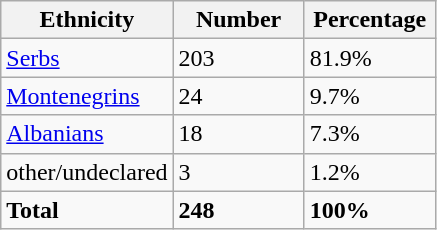<table class="wikitable">
<tr>
<th width="100px">Ethnicity</th>
<th width="80px">Number</th>
<th width="80px">Percentage</th>
</tr>
<tr>
<td><a href='#'>Serbs</a></td>
<td>203</td>
<td>81.9%</td>
</tr>
<tr>
<td><a href='#'>Montenegrins</a></td>
<td>24</td>
<td>9.7%</td>
</tr>
<tr>
<td><a href='#'>Albanians</a></td>
<td>18</td>
<td>7.3%</td>
</tr>
<tr>
<td>other/undeclared</td>
<td>3</td>
<td>1.2%</td>
</tr>
<tr>
<td><strong>Total</strong></td>
<td><strong>248</strong></td>
<td><strong>100%</strong></td>
</tr>
</table>
